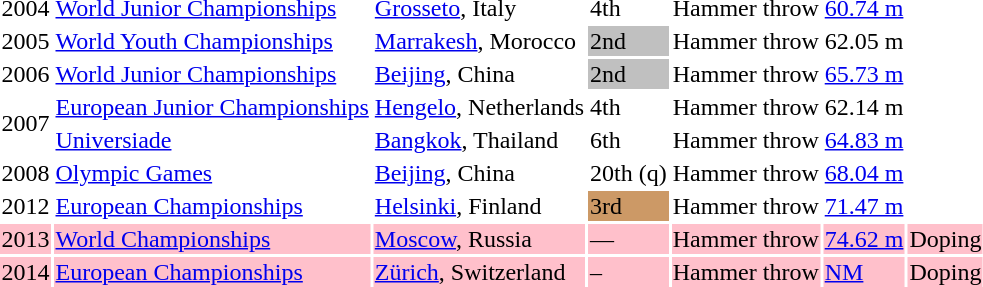<table>
<tr>
<td>2004</td>
<td><a href='#'>World Junior Championships</a></td>
<td><a href='#'>Grosseto</a>, Italy</td>
<td>4th</td>
<td>Hammer throw</td>
<td><a href='#'>60.74 m</a></td>
</tr>
<tr>
<td>2005</td>
<td><a href='#'>World Youth Championships</a></td>
<td><a href='#'>Marrakesh</a>, Morocco</td>
<td bgcolor="silver">2nd</td>
<td>Hammer throw</td>
<td>62.05 m</td>
</tr>
<tr>
<td>2006</td>
<td><a href='#'>World Junior Championships</a></td>
<td><a href='#'>Beijing</a>, China</td>
<td bgcolor="silver">2nd</td>
<td>Hammer throw</td>
<td><a href='#'>65.73 m</a></td>
</tr>
<tr>
<td rowspan=2>2007</td>
<td><a href='#'>European Junior Championships</a></td>
<td><a href='#'>Hengelo</a>, Netherlands</td>
<td>4th</td>
<td>Hammer throw</td>
<td>62.14 m</td>
</tr>
<tr>
<td><a href='#'>Universiade</a></td>
<td><a href='#'>Bangkok</a>, Thailand</td>
<td>6th</td>
<td>Hammer throw</td>
<td><a href='#'>64.83 m</a></td>
</tr>
<tr>
<td>2008</td>
<td><a href='#'>Olympic Games</a></td>
<td><a href='#'>Beijing</a>, China</td>
<td>20th (q)</td>
<td>Hammer throw</td>
<td><a href='#'>68.04 m</a></td>
</tr>
<tr>
<td>2012</td>
<td><a href='#'>European Championships</a></td>
<td><a href='#'>Helsinki</a>, Finland</td>
<td bgcolor=cc9966>3rd</td>
<td>Hammer throw</td>
<td><a href='#'>71.47 m</a></td>
</tr>
<tr bgcolor=pink>
<td>2013</td>
<td><a href='#'>World Championships</a></td>
<td><a href='#'>Moscow</a>, Russia</td>
<td>—</td>
<td>Hammer throw</td>
<td><a href='#'>74.62 m</a></td>
<td>Doping</td>
</tr>
<tr bgcolor=pink>
<td>2014</td>
<td><a href='#'>European Championships</a></td>
<td><a href='#'>Zürich</a>, Switzerland</td>
<td>–</td>
<td>Hammer throw</td>
<td><a href='#'>NM</a></td>
<td>Doping</td>
</tr>
</table>
